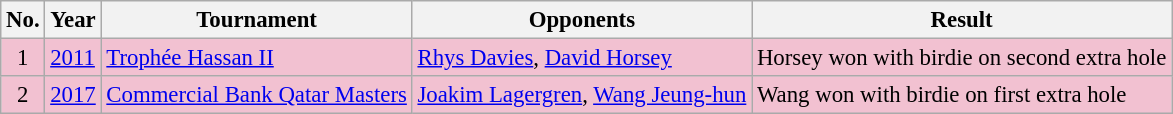<table class="wikitable" style="font-size:95%;">
<tr>
<th>No.</th>
<th>Year</th>
<th>Tournament</th>
<th>Opponents</th>
<th>Result</th>
</tr>
<tr style="background:#F2C1D1;">
<td align=center>1</td>
<td><a href='#'>2011</a></td>
<td><a href='#'>Trophée Hassan II</a></td>
<td> <a href='#'>Rhys Davies</a>,  <a href='#'>David Horsey</a></td>
<td>Horsey won with birdie on second extra hole</td>
</tr>
<tr style="background:#F2C1D1;">
<td align=center>2</td>
<td><a href='#'>2017</a></td>
<td><a href='#'>Commercial Bank Qatar Masters</a></td>
<td> <a href='#'>Joakim Lagergren</a>,  <a href='#'>Wang Jeung-hun</a></td>
<td>Wang won with birdie on first extra hole</td>
</tr>
</table>
